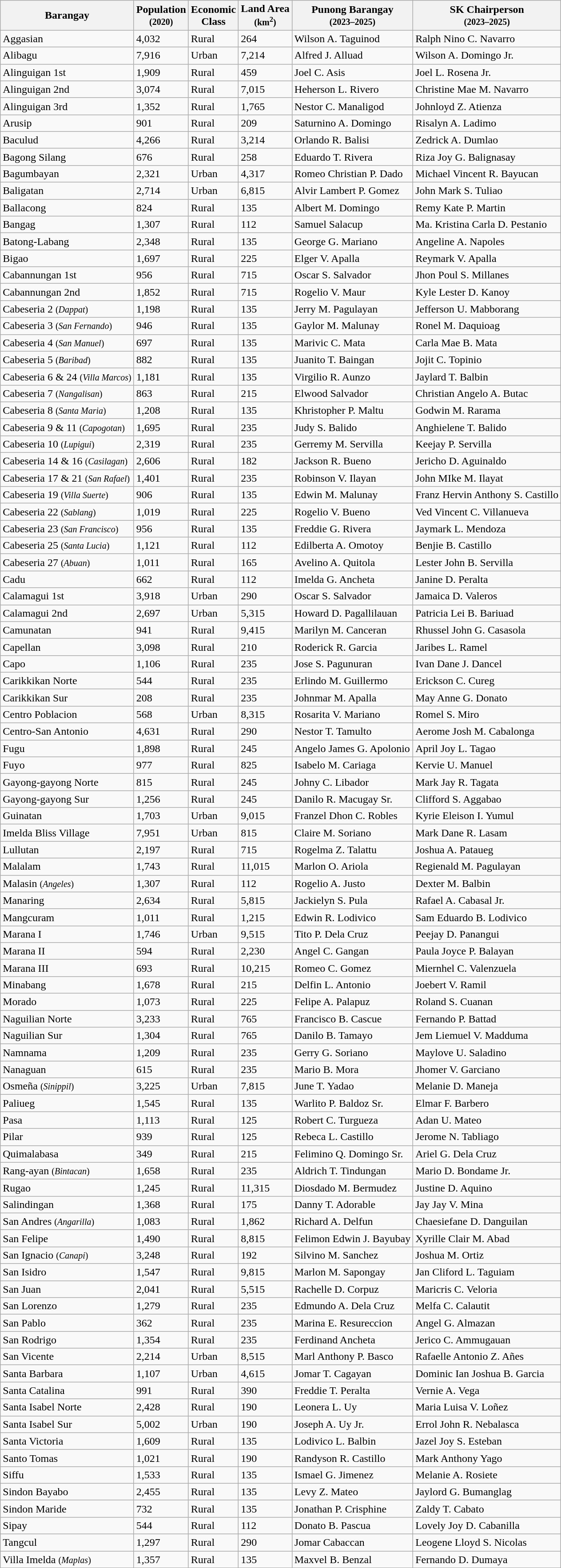<table class="wikitable collapsible sortable collapsed" style="font-size:100%; text-align:left;">
<tr>
<th>Barangay</th>
<th>Population<br><small>(2020)</small></th>
<th>Economic<br>Class</th>
<th>Land Area<br><small>(km<sup>2</sup>)</small></th>
<th>Punong Barangay<br><small>(2023–2025)</small></th>
<th>SK Chairperson<br><small>(2023–2025)</small></th>
</tr>
<tr>
<td style="text-align:left;">Aggasian</td>
<td>4,032</td>
<td>Rural</td>
<td>264</td>
<td>Wilson A. Taguinod</td>
<td>Ralph Nino C. Navarro</td>
</tr>
<tr>
<td style="text-align:left;">Alibagu</td>
<td>7,916</td>
<td>Urban</td>
<td>7,214</td>
<td>Alfred J. Alluad</td>
<td>Wilson A. Domingo Jr.</td>
</tr>
<tr>
<td style="text-align:left;">Alinguigan 1st</td>
<td>1,909</td>
<td>Rural</td>
<td>459</td>
<td>Joel C. Asis</td>
<td>Joel L. Rosena Jr.</td>
</tr>
<tr>
<td style="text-align:left;">Alinguigan 2nd</td>
<td>3,074</td>
<td>Rural</td>
<td>7,015</td>
<td>Heherson L. Rivero</td>
<td>Christine Mae M. Navarro</td>
</tr>
<tr>
<td style="text-align:left;">Alinguigan 3rd</td>
<td>1,352</td>
<td>Rural</td>
<td>1,765</td>
<td>Nestor C. Manaligod</td>
<td>Johnloyd Z. Atienza</td>
</tr>
<tr>
<td style="text-align:left;">Arusip</td>
<td>901</td>
<td>Rural</td>
<td>209</td>
<td>Saturnino A. Domingo</td>
<td>Risalyn A. Ladimo</td>
</tr>
<tr>
<td style="text-align:left;">Baculud</td>
<td>4,266</td>
<td>Rural</td>
<td>3,214</td>
<td>Orlando R. Balisi</td>
<td>Zedrick A. Dumlao</td>
</tr>
<tr>
<td style="text-align:left;">Bagong Silang</td>
<td>676</td>
<td>Rural</td>
<td>258</td>
<td>Eduardo T. Rivera</td>
<td>Riza Joy G. Balignasay</td>
</tr>
<tr>
<td style="text-align:left;">Bagumbayan</td>
<td>2,321</td>
<td>Urban</td>
<td>4,317</td>
<td>Romeo Christian P. Dado</td>
<td>Michael Vincent R. Bayucan</td>
</tr>
<tr>
<td style="text-align:left;">Baligatan</td>
<td>2,714</td>
<td>Urban</td>
<td>6,815</td>
<td>Alvir Lambert P. Gomez</td>
<td>John Mark S. Tuliao</td>
</tr>
<tr>
<td style="text-align:left;">Ballacong</td>
<td>824</td>
<td>Rural</td>
<td>135</td>
<td>Albert M. Domingo</td>
<td>Remy Kate P. Martin</td>
</tr>
<tr>
<td style="text-align:left;">Bangag</td>
<td>1,307</td>
<td>Rural</td>
<td>112</td>
<td>Samuel Salacup</td>
<td>Ma. Kristina Carla D. Pestanio</td>
</tr>
<tr>
<td style="text-align:left;">Batong-Labang</td>
<td>2,348</td>
<td>Rural</td>
<td>135</td>
<td>George G. Mariano</td>
<td>Angeline A. Napoles</td>
</tr>
<tr>
<td style="text-align:left;">Bigao</td>
<td>1,697</td>
<td>Rural</td>
<td>225</td>
<td>Elger V. Apalla</td>
<td>Reymark V. Apalla</td>
</tr>
<tr>
<td style="text-align:left;">Cabannungan 1st</td>
<td>956</td>
<td>Rural</td>
<td>715</td>
<td>Oscar S. Salvador</td>
<td>Jhon Poul S. Millanes</td>
</tr>
<tr>
<td style="text-align:left;">Cabannungan 2nd</td>
<td>1,852</td>
<td>Rural</td>
<td>715</td>
<td>Rogelio V. Maur</td>
<td>Kyle Lester D. Kanoy</td>
</tr>
<tr>
<td style="text-align:left;">Cabeseria 2 <small>(<em>Dappat</em>)</small></td>
<td>1,198</td>
<td>Rural</td>
<td>135</td>
<td>Jerry M. Pagulayan</td>
<td>Jefferson U. Mabborang</td>
</tr>
<tr>
<td style="text-align:left;">Cabeseria 3 <small>(<em>San Fernando</em>)</small></td>
<td>946</td>
<td>Rural</td>
<td>135</td>
<td>Gaylor M. Malunay</td>
<td>Ronel M. Daquioag</td>
</tr>
<tr>
<td style="text-align:left;">Cabeseria 4 <small>(<em>San Manuel</em>)</small></td>
<td>697</td>
<td>Rural</td>
<td>135</td>
<td>Marivic C. Mata</td>
<td>Carla Mae B. Mata</td>
</tr>
<tr>
<td style="text-align:left;">Cabeseria 5 <small>(<em>Baribad</em>)</small></td>
<td>882</td>
<td>Rural</td>
<td>135</td>
<td>Juanito T. Baingan</td>
<td>Jojit C. Topinio</td>
</tr>
<tr>
<td style="text-align:left;">Cabeseria 6 & 24 <small>(<em>Villa Marcos</em>)</small></td>
<td>1,181</td>
<td>Rural</td>
<td>135</td>
<td>Virgilio R. Aunzo</td>
<td>Jaylard T. Balbin</td>
</tr>
<tr>
<td style="text-align:left;">Cabeseria 7 <small>(<em>Nangalisan</em>)</small></td>
<td>863</td>
<td>Rural</td>
<td>215</td>
<td>Elwood Salvador</td>
<td>Christian Angelo A. Butac</td>
</tr>
<tr>
<td style="text-align:left;">Cabeseria 8 <small>(<em>Santa Maria</em>)</small></td>
<td>1,208</td>
<td>Rural</td>
<td>135</td>
<td>Khristopher P. Maltu</td>
<td>Godwin M. Rarama</td>
</tr>
<tr>
<td style="text-align:left;">Cabeseria 9 & 11 <small>(<em>Capogotan</em>)</small></td>
<td>1,695</td>
<td>Rural</td>
<td>235</td>
<td>Judy S. Balido</td>
<td>Anghielene T. Balido</td>
</tr>
<tr>
<td style="text-align:left;">Cabeseria 10 <small>(<em>Lupigui</em>)</small></td>
<td>2,319</td>
<td>Rural</td>
<td>235</td>
<td>Gerremy M. Servilla</td>
<td>Keejay P. Servilla</td>
</tr>
<tr>
<td style="text-align:left;">Cabeseria 14 & 16 <small>(<em>Casilagan</em>)</small></td>
<td>2,606</td>
<td>Rural</td>
<td>182</td>
<td>Jackson R. Bueno</td>
<td>Jericho D. Aguinaldo</td>
</tr>
<tr>
<td style="text-align:left;">Cabeseria 17 & 21 <small>(<em>San Rafael</em>)</small></td>
<td>1,401</td>
<td>Rural</td>
<td>235</td>
<td>Robinson V. Ilayan</td>
<td>John MIke M. Ilayat</td>
</tr>
<tr>
<td style="text-align:left;">Cabeseria 19 <small>(<em>Villa Suerte</em>)</small></td>
<td>906</td>
<td>Rural</td>
<td>135</td>
<td>Edwin M. Malunay</td>
<td>Franz Hervin Anthony S. Castillo</td>
</tr>
<tr>
<td style="text-align:left;">Cabeseria 22 <small>(<em>Sablang</em>)</small></td>
<td>1,019</td>
<td>Rural</td>
<td>225</td>
<td>Rogelio V. Bueno</td>
<td>Ved Vincent C. Villanueva</td>
</tr>
<tr>
<td style="text-align:left;">Cabeseria 23 <small>(<em>San Francisco</em>)</small></td>
<td>956</td>
<td>Rural</td>
<td>135</td>
<td>Freddie G. Rivera</td>
<td>Jaymark L. Mendoza</td>
</tr>
<tr>
<td style="text-align:left;">Cabeseria 25 <small>(<em>Santa Lucia</em>)</small></td>
<td>1,121</td>
<td>Rural</td>
<td>112</td>
<td>Edilberta A. Omotoy</td>
<td>Benjie B. Castillo</td>
</tr>
<tr>
<td style="text-align:left;">Cabeseria 27 <small>(<em>Abuan</em>)</small></td>
<td>1,011</td>
<td>Rural</td>
<td>165</td>
<td>Avelino A. Quitola</td>
<td>Lester John B. Servilla</td>
</tr>
<tr>
<td style="text-align:left;">Cadu</td>
<td>662</td>
<td>Rural</td>
<td>112</td>
<td>Imelda G. Ancheta</td>
<td>Janine D. Peralta</td>
</tr>
<tr>
<td style="text-align:left;">Calamagui 1st</td>
<td>3,918</td>
<td>Urban</td>
<td>290</td>
<td>Oscar S. Salvador</td>
<td>Jamaica D. Valeros</td>
</tr>
<tr>
<td style="text-align:left;">Calamagui 2nd</td>
<td>2,697</td>
<td>Urban</td>
<td>5,315</td>
<td>Howard D. Pagallilauan</td>
<td>Patricia Lei B. Bariuad</td>
</tr>
<tr>
<td style="text-align:left;">Camunatan</td>
<td>941</td>
<td>Rural</td>
<td>9,415</td>
<td>Marilyn M. Canceran</td>
<td>Rhussel John G. Casasola</td>
</tr>
<tr>
<td style="text-align:left;">Capellan</td>
<td>3,098</td>
<td>Rural</td>
<td>210</td>
<td>Roderick R. Garcia</td>
<td>Jaribes L. Ramel</td>
</tr>
<tr>
<td style="text-align:left;">Capo</td>
<td>1,106</td>
<td>Rural</td>
<td>235</td>
<td>Jose S. Pagunuran</td>
<td>Ivan Dane J. Dancel</td>
</tr>
<tr>
<td style="text-align:left;">Carikkikan Norte</td>
<td>544</td>
<td>Rural</td>
<td>235</td>
<td>Erlindo M. Guillermo</td>
<td>Erickson C. Cureg</td>
</tr>
<tr>
<td style="text-align:left;">Carikkikan Sur</td>
<td>208</td>
<td>Rural</td>
<td>235</td>
<td>Johnmar M. Apalla</td>
<td>May Anne G. Donato</td>
</tr>
<tr>
<td style="text-align:left;">Centro Poblacion</td>
<td>568</td>
<td>Urban</td>
<td>8,315</td>
<td>Rosarita V. Mariano</td>
<td>Romel S. Miro</td>
</tr>
<tr>
<td style="text-align:left;">Centro-San Antonio</td>
<td>4,631</td>
<td>Rural</td>
<td>290</td>
<td>Nestor T. Tamulto</td>
<td>Aerome Josh M. Cabalonga</td>
</tr>
<tr>
<td style="text-align:left;">Fugu</td>
<td>1,898</td>
<td>Rural</td>
<td>245</td>
<td>Angelo James G. Apolonio</td>
<td>April Joy L. Tagao</td>
</tr>
<tr>
<td style="text-align:left;">Fuyo</td>
<td>977</td>
<td>Rural</td>
<td>825</td>
<td>Isabelo M. Cariaga</td>
<td>Kervie U. Manuel</td>
</tr>
<tr>
<td style="text-align:left;">Gayong-gayong Norte</td>
<td>815</td>
<td>Rural</td>
<td>245</td>
<td>Johny C. Libador</td>
<td>Mark Jay R. Tagata</td>
</tr>
<tr>
<td style="text-align:left;">Gayong-gayong Sur</td>
<td>1,256</td>
<td>Rural</td>
<td>245</td>
<td>Danilo R. Macugay Sr.</td>
<td>Clifford S. Aggabao</td>
</tr>
<tr>
<td style="text-align:left;">Guinatan</td>
<td>1,703</td>
<td>Urban</td>
<td>9,015</td>
<td>Franzel Dhon C. Robles</td>
<td>Kyrie Eleison I. Yumul</td>
</tr>
<tr>
<td style="text-align:left;">Imelda Bliss Village</td>
<td>7,951</td>
<td>Urban</td>
<td>815</td>
<td>Claire M. Soriano</td>
<td>Mark Dane R. Lasam</td>
</tr>
<tr>
<td style="text-align:left;">Lullutan</td>
<td>2,197</td>
<td>Rural</td>
<td>715</td>
<td>Rogelma Z. Talattu</td>
<td>Joshua A. Pataueg</td>
</tr>
<tr>
<td style="text-align:left;">Malalam</td>
<td>1,743</td>
<td>Rural</td>
<td>11,015</td>
<td>Marlon O. Ariola</td>
<td>Regienald M. Pagulayan</td>
</tr>
<tr>
<td style="text-align:left;">Malasin <small>(<em>Angeles</em>)</small></td>
<td>1,307</td>
<td>Rural</td>
<td>112</td>
<td>Rogelio A. Justo</td>
<td>Dexter M. Balbin</td>
</tr>
<tr>
<td style="text-align:left;">Manaring</td>
<td>2,634</td>
<td>Rural</td>
<td>5,815</td>
<td>Jackielyn S. Pula</td>
<td>Rafael A. Cabasal Jr.</td>
</tr>
<tr>
<td style="text-align:left;">Mangcuram</td>
<td>1,011</td>
<td>Rural</td>
<td>1,215</td>
<td>Edwin R. Lodivico</td>
<td>Sam Eduardo B. Lodivico</td>
</tr>
<tr>
<td style="text-align:left;">Marana I</td>
<td>1,746</td>
<td>Urban</td>
<td>9,515</td>
<td>Tito P. Dela Cruz</td>
<td>Peejay D. Panangui</td>
</tr>
<tr>
<td style="text-align:left;">Marana II</td>
<td>594</td>
<td>Rural</td>
<td>2,230</td>
<td>Angel C. Gangan</td>
<td>Paula Joyce P. Balayan</td>
</tr>
<tr>
<td style="text-align:left;">Marana III</td>
<td>693</td>
<td>Rural</td>
<td>10,215</td>
<td>Romeo C. Gomez</td>
<td>Miernhel C. Valenzuela</td>
</tr>
<tr>
<td style="text-align:left;">Minabang</td>
<td>1,678</td>
<td>Rural</td>
<td>215</td>
<td>Delfin L. Antonio</td>
<td>Joebert V. Ramil</td>
</tr>
<tr>
<td style="text-align:left;">Morado</td>
<td>1,073</td>
<td>Rural</td>
<td>225</td>
<td>Felipe A. Palapuz</td>
<td>Roland S. Cuanan</td>
</tr>
<tr>
<td style="text-align:left;">Naguilian Norte</td>
<td>3,233</td>
<td>Rural</td>
<td>765</td>
<td>Francisco B. Cascue</td>
<td>Fernando P. Battad</td>
</tr>
<tr>
<td style="text-align:left;">Naguilian Sur</td>
<td>1,304</td>
<td>Rural</td>
<td>765</td>
<td>Danilo B. Tamayo</td>
<td>Jem Liemuel V. Madduma</td>
</tr>
<tr>
<td style="text-align:left;">Namnama</td>
<td>1,209</td>
<td>Rural</td>
<td>235</td>
<td>Gerry G. Soriano</td>
<td>Maylove U. Saladino</td>
</tr>
<tr>
<td style="text-align:left;">Nanaguan</td>
<td>615</td>
<td>Rural</td>
<td>235</td>
<td>Mario B. Mora</td>
<td>Jhomer V. Garciano</td>
</tr>
<tr>
<td style="text-align:left;">Osmeña <small>(<em>Sinippil</em>)</small></td>
<td>3,225</td>
<td>Urban</td>
<td>7,815</td>
<td>June T. Yadao</td>
<td>Melanie D. Maneja</td>
</tr>
<tr>
<td style="text-align:left;">Paliueg</td>
<td>1,545</td>
<td>Rural</td>
<td>135</td>
<td>Warlito P. Baldoz Sr.</td>
<td>Elmar F. Barbero</td>
</tr>
<tr>
<td style="text-align:left;">Pasa</td>
<td>1,113</td>
<td>Rural</td>
<td>125</td>
<td>Robert C. Turgueza</td>
<td>Adan U. Mateo</td>
</tr>
<tr>
<td style="text-align:left;">Pilar</td>
<td>939</td>
<td>Rural</td>
<td>125</td>
<td>Rebeca L. Castillo</td>
<td>Jerome N. Tabliago</td>
</tr>
<tr>
<td style="text-align:left;">Quimalabasa</td>
<td>349</td>
<td>Rural</td>
<td>215</td>
<td>Felimino Q. Domingo Sr.</td>
<td>Ariel G. Dela Cruz</td>
</tr>
<tr>
<td style="text-align:left;">Rang-ayan <small>(<em>Bintacan</em>)</small></td>
<td>1,658</td>
<td>Rural</td>
<td>235</td>
<td>Aldrich T. Tindungan</td>
<td>Mario D. Bondame Jr.</td>
</tr>
<tr>
<td style="text-align:left;">Rugao</td>
<td>1,245</td>
<td>Rural</td>
<td>11,315</td>
<td>Diosdado M. Bermudez</td>
<td>Justine D. Aquino</td>
</tr>
<tr>
<td style="text-align:left;">Salindingan</td>
<td>1,368</td>
<td>Rural</td>
<td>175</td>
<td>Danny T. Adorable</td>
<td>Jay Jay V. Mina</td>
</tr>
<tr>
<td style="text-align:left;">San Andres <small>(<em>Angarilla</em>)</small></td>
<td>1,083</td>
<td>Rural</td>
<td>1,862</td>
<td>Richard A. Delfun</td>
<td>Chaesiefane D. Danguilan</td>
</tr>
<tr>
<td style="text-align:left;">San Felipe</td>
<td>1,490</td>
<td>Rural</td>
<td>8,815</td>
<td>Felimon Edwin J. Bayubay</td>
<td>Xyrille Clair M. Abad</td>
</tr>
<tr>
<td style="text-align:left;">San Ignacio <small>(<em>Canapi</em>)</small></td>
<td>3,248</td>
<td>Rural</td>
<td>192</td>
<td>Silvino M. Sanchez</td>
<td>Joshua M. Ortiz</td>
</tr>
<tr>
<td style="text-align:left;">San Isidro</td>
<td>1,547</td>
<td>Rural</td>
<td>9,815</td>
<td>Marlon M. Sapongay</td>
<td>Jan Cliford L. Taguiam</td>
</tr>
<tr>
<td style="text-align:left;">San Juan</td>
<td>2,041</td>
<td>Rural</td>
<td>5,515</td>
<td>Rachelle D. Corpuz</td>
<td>Maricris C. Veloria</td>
</tr>
<tr>
<td style="text-align:left;">San Lorenzo</td>
<td>1,279</td>
<td>Rural</td>
<td>235</td>
<td>Edmundo A. Dela Cruz</td>
<td>Melfa C. Calautit</td>
</tr>
<tr>
<td style="text-align:left;">San Pablo</td>
<td>362</td>
<td>Rural</td>
<td>235</td>
<td>Marina E. Resureccion</td>
<td>Angel G. Almazan</td>
</tr>
<tr>
<td style="text-align:left;">San Rodrigo</td>
<td>1,354</td>
<td>Rural</td>
<td>235</td>
<td>Ferdinand Ancheta</td>
<td>Jerico C. Ammugauan</td>
</tr>
<tr>
<td style="text-align:left;">San Vicente</td>
<td>2,214</td>
<td>Urban</td>
<td>8,515</td>
<td>Marl Anthony P. Basco</td>
<td>Rafaelle Antonio Z. Añes</td>
</tr>
<tr>
<td style="text-align:left;">Santa Barbara</td>
<td>1,107</td>
<td>Urban</td>
<td>4,615</td>
<td>Jomar T. Cagayan</td>
<td>Dominic Ian Joshua B. Garcia</td>
</tr>
<tr>
<td style="text-align:left;">Santa Catalina</td>
<td>991</td>
<td>Rural</td>
<td>390</td>
<td>Freddie T. Peralta</td>
<td>Vernie A. Vega</td>
</tr>
<tr>
<td style="text-align:left;">Santa Isabel Norte</td>
<td>2,428</td>
<td>Rural</td>
<td>190</td>
<td>Leonera L. Uy</td>
<td>Maria Luisa V. Loñez</td>
</tr>
<tr>
<td style="text-align:left;">Santa Isabel Sur</td>
<td>5,002</td>
<td>Urban</td>
<td>190</td>
<td>Joseph A. Uy Jr.</td>
<td>Errol John R. Nebalasca</td>
</tr>
<tr>
<td style="text-align:left;">Santa Victoria</td>
<td>1,609</td>
<td>Rural</td>
<td>135</td>
<td>Lodivico L. Balbin</td>
<td>Jazel Joy S. Esteban</td>
</tr>
<tr>
<td style="text-align:left;">Santo Tomas</td>
<td>1,021</td>
<td>Rural</td>
<td>190</td>
<td>Randyson R. Castillo</td>
<td>Mark Anthony Yago</td>
</tr>
<tr>
<td style="text-align:left;">Siffu</td>
<td>1,533</td>
<td>Rural</td>
<td>135</td>
<td>Ismael G. Jimenez</td>
<td>Melanie A. Rosiete</td>
</tr>
<tr>
<td style="text-align:left;">Sindon Bayabo</td>
<td>2,455</td>
<td>Rural</td>
<td>135</td>
<td>Levy Z. Mateo</td>
<td>Jaylord G. Bumanglag</td>
</tr>
<tr>
<td style="text-align:left;">Sindon Maride</td>
<td>732</td>
<td>Rural</td>
<td>135</td>
<td>Jonathan P. Crisphine</td>
<td>Zaldy T. Cabato</td>
</tr>
<tr>
<td style="text-align:left;">Sipay</td>
<td>544</td>
<td>Rural</td>
<td>112</td>
<td>Donato B. Pascua</td>
<td>Lovely Joy D. Cabanilla</td>
</tr>
<tr>
<td style="text-align:left;">Tangcul</td>
<td>1,297</td>
<td>Rural</td>
<td>290</td>
<td>Jomar Cabaccan</td>
<td>Leogene Lloyd S. Nicolas</td>
</tr>
<tr>
<td style="text-align:left;">Villa Imelda <small>(<em>Maplas</em>)</small></td>
<td>1,357</td>
<td>Rural</td>
<td>135</td>
<td>Maxvel B. Benzal</td>
<td>Fernando D. Dumaya</td>
</tr>
</table>
